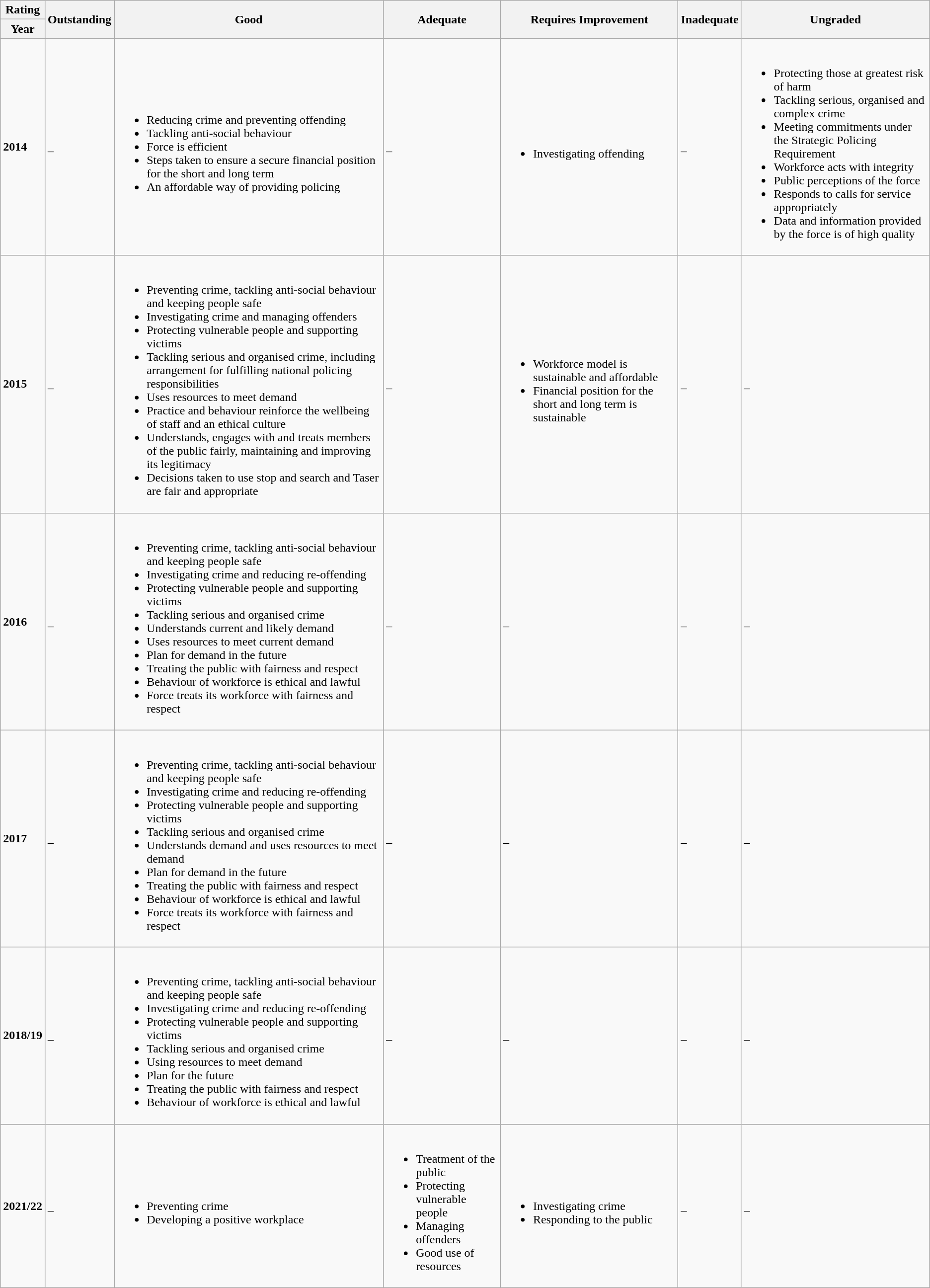<table class="wikitable">
<tr>
<th>Rating</th>
<th rowspan="2">Outstanding</th>
<th rowspan="2">Good</th>
<th rowspan="2">Adequate</th>
<th rowspan="2">Requires Improvement</th>
<th rowspan="2">Inadequate</th>
<th rowspan="2">Ungraded</th>
</tr>
<tr>
<th>Year</th>
</tr>
<tr>
<td><strong>2014</strong></td>
<td>_</td>
<td><br><ul><li>Reducing crime and preventing offending</li><li>Tackling anti-social behaviour</li><li>Force is efficient</li><li>Steps taken to ensure a secure financial position for the short and long term</li><li>An affordable way of providing policing</li></ul></td>
<td>_</td>
<td><br><ul><li>Investigating offending</li></ul></td>
<td>_</td>
<td><br><ul><li>Protecting those at greatest risk of harm</li><li>Tackling serious, organised and complex crime</li><li>Meeting commitments under the Strategic Policing Requirement</li><li>Workforce acts with integrity</li><li>Public perceptions of the force</li><li>Responds to calls for service appropriately</li><li>Data and information provided by the force is of high quality</li></ul></td>
</tr>
<tr>
<td><strong>2015</strong></td>
<td>_</td>
<td><br><ul><li>Preventing crime, tackling anti-social behaviour and keeping people safe</li><li>Investigating crime and managing offenders</li><li>Protecting vulnerable people and supporting victims</li><li>Tackling serious and organised crime, including arrangement for fulfilling national policing responsibilities</li><li>Uses resources to meet demand</li><li>Practice and behaviour reinforce the wellbeing of staff and an ethical culture</li><li>Understands, engages with and treats members of the public fairly, maintaining and improving its legitimacy</li><li>Decisions taken to use stop and search and Taser are fair and appropriate</li></ul></td>
<td>_</td>
<td><br><ul><li>Workforce model is sustainable and affordable</li><li>Financial position for the short and long term is sustainable</li></ul></td>
<td>_</td>
<td>_</td>
</tr>
<tr>
<td><strong>2016</strong></td>
<td>_</td>
<td><br><ul><li>Preventing crime, tackling anti-social behaviour and keeping people safe</li><li>Investigating crime and reducing re-offending</li><li>Protecting vulnerable people and supporting victims</li><li>Tackling serious and organised crime</li><li>Understands current and likely demand</li><li>Uses resources to meet current demand</li><li>Plan for demand in the future</li><li>Treating the public with fairness and respect</li><li>Behaviour of workforce is ethical and lawful</li><li>Force treats its workforce with fairness and respect</li></ul></td>
<td>_</td>
<td>_</td>
<td>_</td>
<td>_</td>
</tr>
<tr>
<td><strong>2017</strong></td>
<td>_</td>
<td><br><ul><li>Preventing crime, tackling anti-social behaviour and keeping people safe</li><li>Investigating crime and reducing re-offending</li><li>Protecting vulnerable people and supporting victims</li><li>Tackling serious and organised crime</li><li>Understands demand and uses resources to meet demand</li><li>Plan for demand in the future</li><li>Treating the public with fairness and respect</li><li>Behaviour of workforce is ethical and lawful</li><li>Force treats its workforce with fairness and respect</li></ul></td>
<td>_</td>
<td>_</td>
<td>_</td>
<td>_</td>
</tr>
<tr>
<td><strong>2018/19</strong></td>
<td>_</td>
<td><br><ul><li>Preventing crime, tackling anti-social behaviour and keeping people safe</li><li>Investigating crime and reducing re-offending</li><li>Protecting vulnerable people and supporting victims</li><li>Tackling serious and organised crime</li><li>Using resources to meet demand</li><li>Plan for the future</li><li>Treating the public with fairness and respect</li><li>Behaviour of workforce is ethical and lawful</li></ul></td>
<td>_</td>
<td>_</td>
<td>_</td>
<td>_</td>
</tr>
<tr>
<td><strong>2021/22</strong></td>
<td>_</td>
<td><br><ul><li>Preventing crime</li><li>Developing a positive workplace</li></ul></td>
<td><br><ul><li>Treatment of the public</li><li>Protecting vulnerable people</li><li>Managing offenders</li><li>Good use of resources</li></ul></td>
<td><br><ul><li>Investigating crime</li><li>Responding to the public</li></ul></td>
<td>_</td>
<td>_</td>
</tr>
</table>
